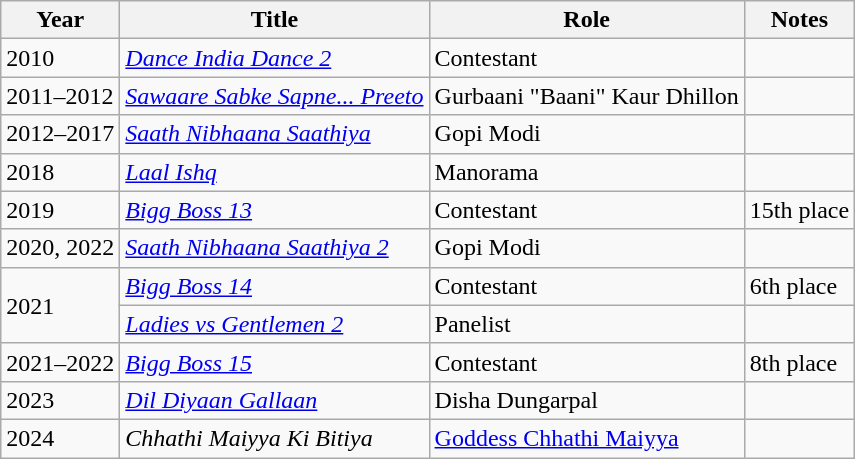<table class="wikitable">
<tr>
<th>Year</th>
<th>Title</th>
<th>Role</th>
<th>Notes</th>
</tr>
<tr>
<td>2010</td>
<td><em><a href='#'>Dance India Dance 2</a></em></td>
<td>Contestant</td>
<td></td>
</tr>
<tr>
<td>2011–2012</td>
<td><em><a href='#'>Sawaare Sabke Sapne... Preeto</a></em></td>
<td>Gurbaani "Baani" Kaur Dhillon</td>
<td></td>
</tr>
<tr>
<td>2012–2017</td>
<td><em><a href='#'>Saath Nibhaana Saathiya</a></em></td>
<td>Gopi Modi</td>
<td></td>
</tr>
<tr>
<td>2018</td>
<td><em><a href='#'>Laal Ishq</a></em></td>
<td>Manorama</td>
<td></td>
</tr>
<tr>
<td>2019</td>
<td><em><a href='#'>Bigg Boss 13</a></em></td>
<td>Contestant</td>
<td>15th place</td>
</tr>
<tr>
<td>2020, 2022</td>
<td><em><a href='#'>Saath Nibhaana Saathiya 2</a></em></td>
<td>Gopi Modi</td>
<td></td>
</tr>
<tr>
<td rowspan="2">2021</td>
<td><em><a href='#'>Bigg Boss 14</a></em></td>
<td>Contestant</td>
<td>6th place</td>
</tr>
<tr>
<td><em><a href='#'>Ladies vs Gentlemen 2</a></em></td>
<td>Panelist</td>
<td></td>
</tr>
<tr>
<td>2021–2022</td>
<td><em><a href='#'>Bigg Boss 15</a></em></td>
<td>Contestant</td>
<td>8th place</td>
</tr>
<tr>
<td>2023</td>
<td><em><a href='#'>Dil Diyaan Gallaan</a></em></td>
<td>Disha Dungarpal</td>
<td></td>
</tr>
<tr>
<td>2024</td>
<td><em>Chhathi Maiyya Ki Bitiya</em></td>
<td><a href='#'>Goddess Chhathi Maiyya</a></td>
<td></td>
</tr>
</table>
